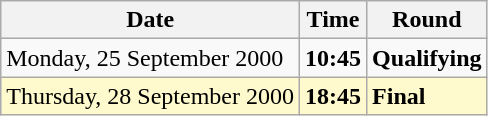<table class="wikitable">
<tr>
<th>Date</th>
<th>Time</th>
<th>Round</th>
</tr>
<tr>
<td>Monday, 25 September 2000</td>
<td><strong>10:45</strong></td>
<td><strong>Qualifying</strong></td>
</tr>
<tr style=background:lemonchiffon>
<td>Thursday, 28 September 2000</td>
<td><strong>18:45</strong></td>
<td><strong>Final</strong></td>
</tr>
</table>
